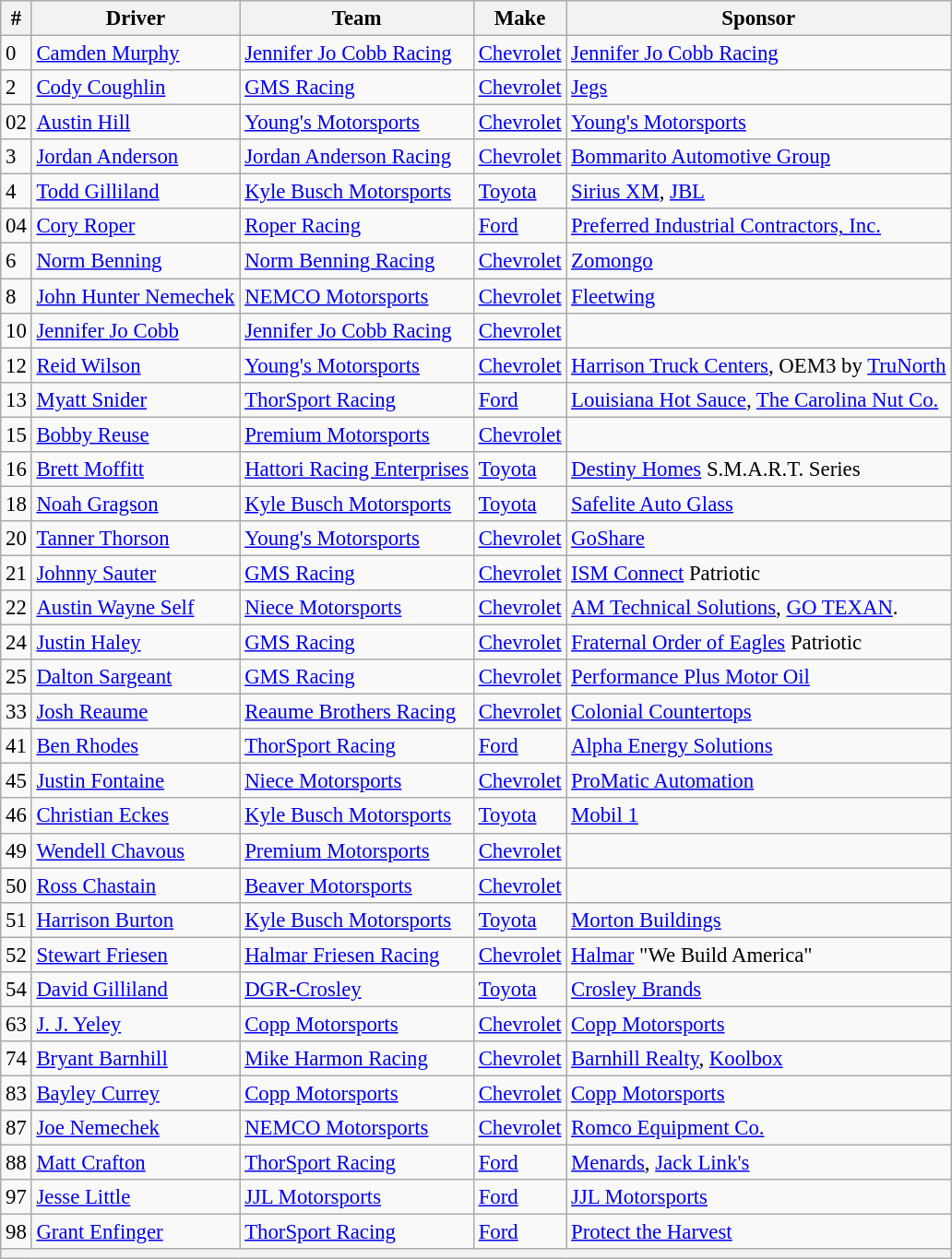<table class="wikitable" style="font-size:95%">
<tr>
<th>#</th>
<th>Driver</th>
<th>Team</th>
<th>Make</th>
<th>Sponsor</th>
</tr>
<tr>
<td>0</td>
<td><a href='#'>Camden Murphy</a></td>
<td><a href='#'>Jennifer Jo Cobb Racing</a></td>
<td><a href='#'>Chevrolet</a></td>
<td><a href='#'>Jennifer Jo Cobb Racing</a></td>
</tr>
<tr>
<td>2</td>
<td><a href='#'>Cody Coughlin</a></td>
<td><a href='#'>GMS Racing</a></td>
<td><a href='#'>Chevrolet</a></td>
<td><a href='#'>Jegs</a></td>
</tr>
<tr>
<td>02</td>
<td><a href='#'>Austin Hill</a></td>
<td><a href='#'>Young's Motorsports</a></td>
<td><a href='#'>Chevrolet</a></td>
<td><a href='#'>Young's Motorsports</a></td>
</tr>
<tr>
<td>3</td>
<td><a href='#'>Jordan Anderson</a></td>
<td><a href='#'>Jordan Anderson Racing</a></td>
<td><a href='#'>Chevrolet</a></td>
<td><a href='#'>Bommarito Automotive Group</a></td>
</tr>
<tr>
<td>4</td>
<td><a href='#'>Todd Gilliland</a></td>
<td><a href='#'>Kyle Busch Motorsports</a></td>
<td><a href='#'>Toyota</a></td>
<td><a href='#'>Sirius XM</a>, <a href='#'>JBL</a></td>
</tr>
<tr>
<td>04</td>
<td><a href='#'>Cory Roper</a></td>
<td><a href='#'>Roper Racing</a></td>
<td><a href='#'>Ford</a></td>
<td><a href='#'>Preferred Industrial Contractors, Inc.</a></td>
</tr>
<tr>
<td>6</td>
<td><a href='#'>Norm Benning</a></td>
<td><a href='#'>Norm Benning Racing</a></td>
<td><a href='#'>Chevrolet</a></td>
<td><a href='#'>Zomongo</a></td>
</tr>
<tr>
<td>8</td>
<td><a href='#'>John Hunter Nemechek</a></td>
<td><a href='#'>NEMCO Motorsports</a></td>
<td><a href='#'>Chevrolet</a></td>
<td><a href='#'>Fleetwing</a></td>
</tr>
<tr>
<td>10</td>
<td><a href='#'>Jennifer Jo Cobb</a></td>
<td><a href='#'>Jennifer Jo Cobb Racing</a></td>
<td><a href='#'>Chevrolet</a></td>
<td></td>
</tr>
<tr>
<td>12</td>
<td><a href='#'>Reid Wilson</a></td>
<td><a href='#'>Young's Motorsports</a></td>
<td><a href='#'>Chevrolet</a></td>
<td><a href='#'>Harrison Truck Centers</a>, OEM3 by <a href='#'>TruNorth</a></td>
</tr>
<tr>
<td>13</td>
<td><a href='#'>Myatt Snider</a></td>
<td><a href='#'>ThorSport Racing</a></td>
<td><a href='#'>Ford</a></td>
<td><a href='#'>Louisiana Hot Sauce</a>, <a href='#'>The Carolina Nut Co.</a></td>
</tr>
<tr>
<td>15</td>
<td><a href='#'>Bobby Reuse</a></td>
<td><a href='#'>Premium Motorsports</a></td>
<td><a href='#'>Chevrolet</a></td>
<td></td>
</tr>
<tr>
<td>16</td>
<td><a href='#'>Brett Moffitt</a></td>
<td><a href='#'>Hattori Racing Enterprises</a></td>
<td><a href='#'>Toyota</a></td>
<td><a href='#'>Destiny Homes</a> S.M.A.R.T. Series</td>
</tr>
<tr>
<td>18</td>
<td><a href='#'>Noah Gragson</a></td>
<td><a href='#'>Kyle Busch Motorsports</a></td>
<td><a href='#'>Toyota</a></td>
<td><a href='#'>Safelite Auto Glass</a></td>
</tr>
<tr>
<td>20</td>
<td><a href='#'>Tanner Thorson</a></td>
<td><a href='#'>Young's Motorsports</a></td>
<td><a href='#'>Chevrolet</a></td>
<td><a href='#'>GoShare</a></td>
</tr>
<tr>
<td>21</td>
<td><a href='#'>Johnny Sauter</a></td>
<td><a href='#'>GMS Racing</a></td>
<td><a href='#'>Chevrolet</a></td>
<td><a href='#'>ISM Connect</a> Patriotic</td>
</tr>
<tr>
<td>22</td>
<td><a href='#'>Austin Wayne Self</a></td>
<td><a href='#'>Niece Motorsports</a></td>
<td><a href='#'>Chevrolet</a></td>
<td><a href='#'>AM Technical Solutions</a>, <a href='#'>GO TEXAN</a>.</td>
</tr>
<tr>
<td>24</td>
<td><a href='#'>Justin Haley</a></td>
<td><a href='#'>GMS Racing</a></td>
<td><a href='#'>Chevrolet</a></td>
<td><a href='#'>Fraternal Order of Eagles</a> Patriotic</td>
</tr>
<tr>
<td>25</td>
<td><a href='#'>Dalton Sargeant</a></td>
<td><a href='#'>GMS Racing</a></td>
<td><a href='#'>Chevrolet</a></td>
<td><a href='#'>Performance Plus Motor Oil</a></td>
</tr>
<tr>
<td>33</td>
<td><a href='#'>Josh Reaume</a></td>
<td><a href='#'>Reaume Brothers Racing</a></td>
<td><a href='#'>Chevrolet</a></td>
<td><a href='#'>Colonial Countertops</a></td>
</tr>
<tr>
<td>41</td>
<td><a href='#'>Ben Rhodes</a></td>
<td><a href='#'>ThorSport Racing</a></td>
<td><a href='#'>Ford</a></td>
<td><a href='#'>Alpha Energy Solutions</a></td>
</tr>
<tr>
<td>45</td>
<td><a href='#'>Justin Fontaine</a></td>
<td><a href='#'>Niece Motorsports</a></td>
<td><a href='#'>Chevrolet</a></td>
<td><a href='#'>ProMatic Automation</a></td>
</tr>
<tr>
<td>46</td>
<td><a href='#'>Christian Eckes</a></td>
<td><a href='#'>Kyle Busch Motorsports</a></td>
<td><a href='#'>Toyota</a></td>
<td><a href='#'>Mobil 1</a></td>
</tr>
<tr>
<td>49</td>
<td><a href='#'>Wendell Chavous</a></td>
<td><a href='#'>Premium Motorsports</a></td>
<td><a href='#'>Chevrolet</a></td>
<td></td>
</tr>
<tr>
<td>50</td>
<td><a href='#'>Ross Chastain</a></td>
<td><a href='#'>Beaver Motorsports</a></td>
<td><a href='#'>Chevrolet</a></td>
<td></td>
</tr>
<tr>
<td>51</td>
<td><a href='#'>Harrison Burton</a></td>
<td><a href='#'>Kyle Busch Motorsports</a></td>
<td><a href='#'>Toyota</a></td>
<td><a href='#'>Morton Buildings</a></td>
</tr>
<tr>
<td>52</td>
<td><a href='#'>Stewart Friesen</a></td>
<td><a href='#'>Halmar Friesen Racing</a></td>
<td><a href='#'>Chevrolet</a></td>
<td><a href='#'>Halmar</a> "We Build America"</td>
</tr>
<tr>
<td>54</td>
<td><a href='#'>David Gilliland</a></td>
<td><a href='#'>DGR-Crosley</a></td>
<td><a href='#'>Toyota</a></td>
<td><a href='#'>Crosley Brands</a></td>
</tr>
<tr>
<td>63</td>
<td><a href='#'>J. J. Yeley</a></td>
<td><a href='#'>Copp Motorsports</a></td>
<td><a href='#'>Chevrolet</a></td>
<td><a href='#'>Copp Motorsports</a></td>
</tr>
<tr>
<td>74</td>
<td><a href='#'>Bryant Barnhill</a></td>
<td><a href='#'>Mike Harmon Racing</a></td>
<td><a href='#'>Chevrolet</a></td>
<td><a href='#'>Barnhill Realty</a>, <a href='#'>Koolbox</a></td>
</tr>
<tr>
<td>83</td>
<td><a href='#'>Bayley Currey</a></td>
<td><a href='#'>Copp Motorsports</a></td>
<td><a href='#'>Chevrolet</a></td>
<td><a href='#'>Copp Motorsports</a></td>
</tr>
<tr>
<td>87</td>
<td><a href='#'>Joe Nemechek</a></td>
<td><a href='#'>NEMCO Motorsports</a></td>
<td><a href='#'>Chevrolet</a></td>
<td><a href='#'>Romco Equipment Co.</a></td>
</tr>
<tr>
<td>88</td>
<td><a href='#'>Matt Crafton</a></td>
<td><a href='#'>ThorSport Racing</a></td>
<td><a href='#'>Ford</a></td>
<td><a href='#'>Menards</a>, <a href='#'>Jack Link's</a></td>
</tr>
<tr>
<td>97</td>
<td><a href='#'>Jesse Little</a></td>
<td><a href='#'>JJL Motorsports</a></td>
<td><a href='#'>Ford</a></td>
<td><a href='#'>JJL Motorsports</a></td>
</tr>
<tr>
<td>98</td>
<td><a href='#'>Grant Enfinger</a></td>
<td><a href='#'>ThorSport Racing</a></td>
<td><a href='#'>Ford</a></td>
<td><a href='#'>Protect the Harvest</a></td>
</tr>
<tr>
<th colspan="5"></th>
</tr>
</table>
